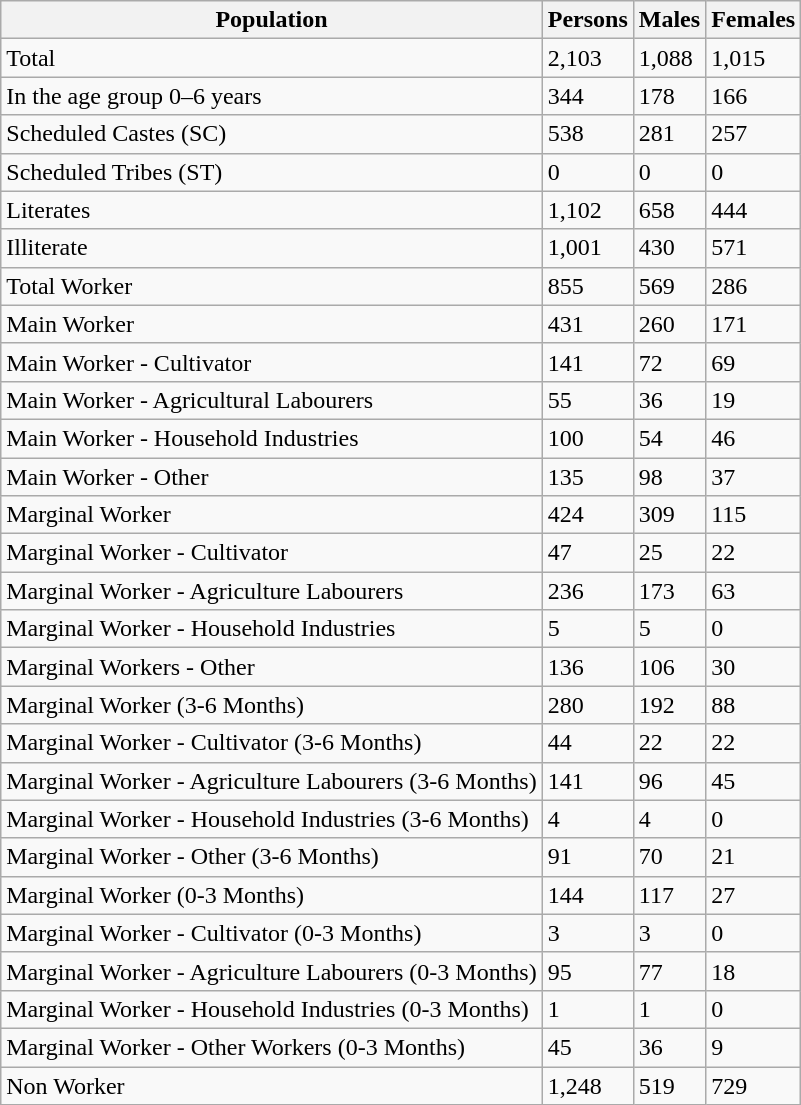<table class="wikitable">
<tr>
<th>Population</th>
<th>Persons</th>
<th>Males</th>
<th>Females</th>
</tr>
<tr>
<td>Total</td>
<td>2,103</td>
<td>1,088</td>
<td>1,015</td>
</tr>
<tr>
<td>In the age group 0–6 years</td>
<td>344</td>
<td>178</td>
<td>166</td>
</tr>
<tr>
<td>Scheduled Castes (SC)</td>
<td>538</td>
<td>281</td>
<td>257</td>
</tr>
<tr>
<td>Scheduled Tribes (ST)</td>
<td>0</td>
<td>0</td>
<td>0</td>
</tr>
<tr>
<td>Literates</td>
<td>1,102</td>
<td>658</td>
<td>444</td>
</tr>
<tr>
<td>Illiterate</td>
<td>1,001</td>
<td>430</td>
<td>571</td>
</tr>
<tr>
<td>Total Worker</td>
<td>855</td>
<td>569</td>
<td>286</td>
</tr>
<tr>
<td>Main Worker</td>
<td>431</td>
<td>260</td>
<td>171</td>
</tr>
<tr>
<td>Main Worker - Cultivator</td>
<td>141</td>
<td>72</td>
<td>69</td>
</tr>
<tr>
<td>Main Worker - Agricultural Labourers</td>
<td>55</td>
<td>36</td>
<td>19</td>
</tr>
<tr>
<td>Main Worker - Household Industries</td>
<td>100</td>
<td>54</td>
<td>46</td>
</tr>
<tr>
<td>Main Worker - Other</td>
<td>135</td>
<td>98</td>
<td>37</td>
</tr>
<tr>
<td>Marginal Worker</td>
<td>424</td>
<td>309</td>
<td>115</td>
</tr>
<tr>
<td>Marginal Worker - Cultivator</td>
<td>47</td>
<td>25</td>
<td>22</td>
</tr>
<tr>
<td>Marginal Worker - Agriculture Labourers</td>
<td>236</td>
<td>173</td>
<td>63</td>
</tr>
<tr>
<td>Marginal Worker - Household Industries</td>
<td>5</td>
<td>5</td>
<td>0</td>
</tr>
<tr>
<td>Marginal Workers - Other</td>
<td>136</td>
<td>106</td>
<td>30</td>
</tr>
<tr>
<td>Marginal Worker (3-6 Months)</td>
<td>280</td>
<td>192</td>
<td>88</td>
</tr>
<tr>
<td>Marginal Worker - Cultivator (3-6 Months)</td>
<td>44</td>
<td>22</td>
<td>22</td>
</tr>
<tr>
<td>Marginal Worker - Agriculture Labourers (3-6 Months)</td>
<td>141</td>
<td>96</td>
<td>45</td>
</tr>
<tr>
<td>Marginal Worker - Household Industries (3-6 Months)</td>
<td>4</td>
<td>4</td>
<td>0</td>
</tr>
<tr>
<td>Marginal Worker - Other (3-6 Months)</td>
<td>91</td>
<td>70</td>
<td>21</td>
</tr>
<tr>
<td>Marginal Worker (0-3 Months)</td>
<td>144</td>
<td>117</td>
<td>27</td>
</tr>
<tr>
<td>Marginal Worker - Cultivator (0-3 Months)</td>
<td>3</td>
<td>3</td>
<td>0</td>
</tr>
<tr>
<td>Marginal Worker - Agriculture Labourers (0-3 Months)</td>
<td>95</td>
<td>77</td>
<td>18</td>
</tr>
<tr>
<td>Marginal Worker - Household Industries (0-3 Months)</td>
<td>1</td>
<td>1</td>
<td>0</td>
</tr>
<tr>
<td>Marginal Worker - Other Workers (0-3 Months)</td>
<td>45</td>
<td>36</td>
<td>9</td>
</tr>
<tr>
<td>Non Worker</td>
<td>1,248</td>
<td>519</td>
<td>729</td>
</tr>
</table>
